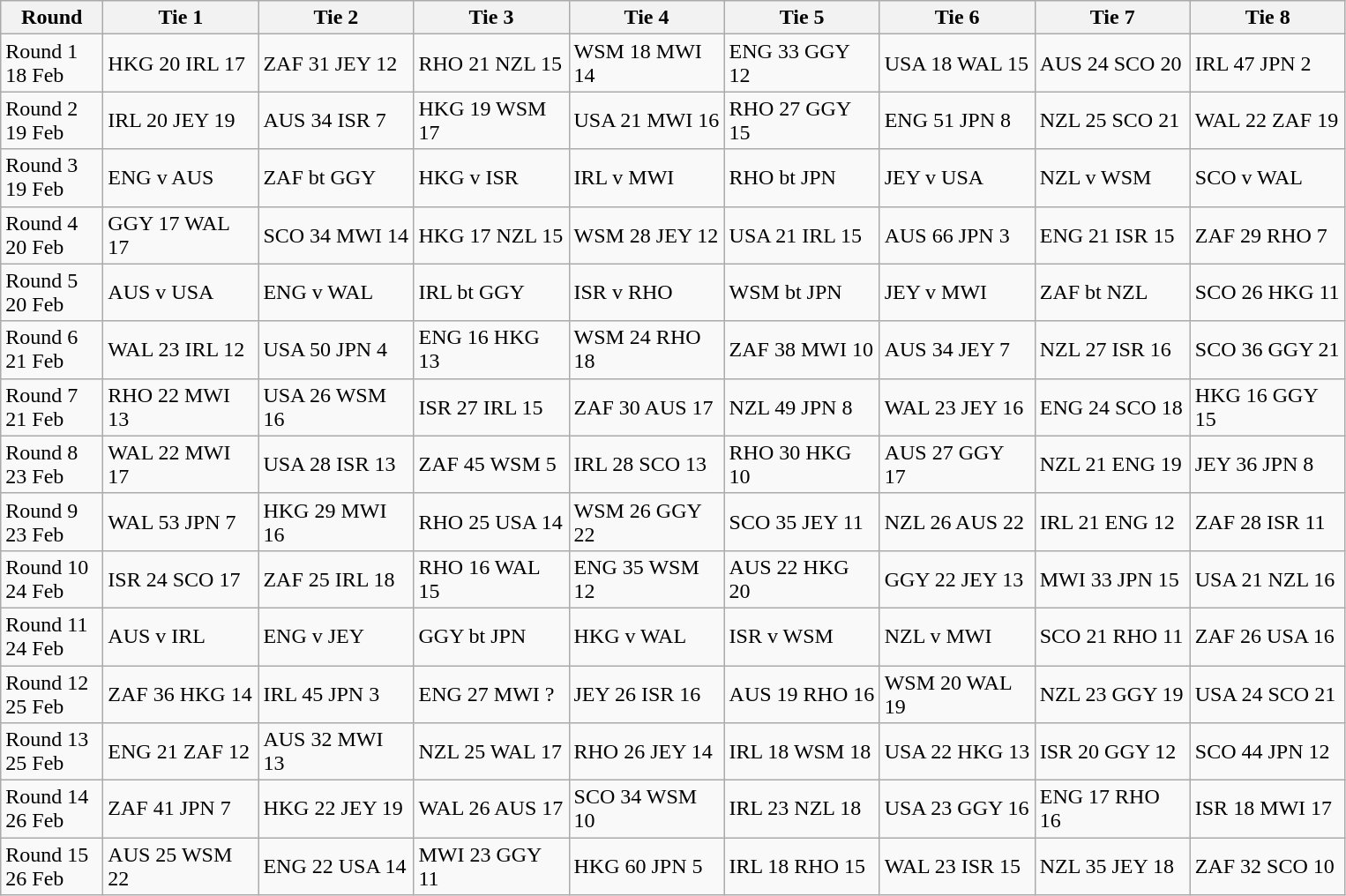<table class="wikitable" style="font-size: 100%">
<tr>
<th width=70>Round</th>
<th width=110>Tie 1</th>
<th width=110>Tie 2</th>
<th width=110>Tie 3</th>
<th width=110>Tie 4</th>
<th width=110>Tie 5</th>
<th width=110>Tie 6</th>
<th width=110>Tie 7</th>
<th width=110>Tie 8</th>
</tr>
<tr>
<td>Round 1<br>18 Feb</td>
<td>HKG 20 IRL 17</td>
<td>ZAF 31 JEY 12</td>
<td>RHO 21 NZL 15</td>
<td>WSM 18 MWI 14</td>
<td>ENG 33 GGY 12</td>
<td>USA 18 WAL 15</td>
<td>AUS 24 SCO 20</td>
<td>IRL 47 JPN 2</td>
</tr>
<tr>
<td>Round 2<br>19 Feb</td>
<td>IRL 20 JEY 19</td>
<td>AUS 34 ISR 7</td>
<td>HKG 19 WSM 17</td>
<td>USA 21 MWI 16</td>
<td>RHO 27 GGY 15</td>
<td>ENG 51 JPN 8</td>
<td>NZL 25 SCO 21</td>
<td>WAL 22 ZAF 19</td>
</tr>
<tr>
<td>Round 3<br>19 Feb</td>
<td>ENG v AUS</td>
<td>ZAF bt GGY</td>
<td>HKG v ISR</td>
<td>IRL v MWI</td>
<td>RHO bt JPN</td>
<td>JEY v USA</td>
<td>NZL v WSM</td>
<td>SCO v WAL</td>
</tr>
<tr>
<td>Round 4<br>20 Feb</td>
<td>GGY 17 WAL 17</td>
<td>SCO 34 MWI 14</td>
<td>HKG 17 NZL 15</td>
<td>WSM 28 JEY 12</td>
<td>USA 21 IRL 15</td>
<td>AUS 66 JPN 3</td>
<td>ENG 21 ISR 15</td>
<td>ZAF 29 RHO 7</td>
</tr>
<tr>
<td>Round 5<br>20 Feb</td>
<td>AUS v USA</td>
<td>ENG v WAL</td>
<td>IRL bt GGY</td>
<td>ISR v RHO</td>
<td>WSM bt JPN</td>
<td>JEY v MWI</td>
<td>ZAF bt NZL</td>
<td>SCO 26 HKG 11</td>
</tr>
<tr>
<td>Round 6<br>21 Feb</td>
<td>WAL 23 IRL 12</td>
<td>USA 50 JPN 4</td>
<td>ENG 16 HKG 13</td>
<td>WSM 24 RHO 18</td>
<td>ZAF 38 MWI 10</td>
<td>AUS 34 JEY 7</td>
<td>NZL 27 ISR 16</td>
<td>SCO 36 GGY 21</td>
</tr>
<tr>
<td>Round 7<br>21 Feb</td>
<td>RHO 22 MWI 13</td>
<td>USA 26 WSM 16</td>
<td>ISR 27 IRL 15</td>
<td>ZAF 30 AUS 17</td>
<td>NZL 49 JPN 8</td>
<td>WAL 23 JEY 16</td>
<td>ENG 24 SCO 18</td>
<td>HKG 16 GGY 15</td>
</tr>
<tr>
<td>Round 8<br>23 Feb</td>
<td>WAL 22 MWI 17</td>
<td>USA 28 ISR 13</td>
<td>ZAF 45 WSM 5</td>
<td>IRL 28 SCO 13</td>
<td>RHO 30 HKG 10</td>
<td>AUS 27 GGY 17</td>
<td>NZL 21 ENG 19</td>
<td>JEY 36 JPN 8</td>
</tr>
<tr>
<td>Round 9<br>23 Feb</td>
<td>WAL 53 JPN 7</td>
<td>HKG 29 MWI 16</td>
<td>RHO 25 USA 14</td>
<td>WSM 26 GGY 22</td>
<td>SCO 35 JEY 11</td>
<td>NZL 26 AUS 22</td>
<td>IRL 21 ENG 12</td>
<td>ZAF 28 ISR 11</td>
</tr>
<tr>
<td>Round 10<br>24 Feb</td>
<td>ISR 24 SCO 17</td>
<td>ZAF 25 IRL 18</td>
<td>RHO 16 WAL 15</td>
<td>ENG 35 WSM 12</td>
<td>AUS 22 HKG 20</td>
<td>GGY 22 JEY 13</td>
<td>MWI 33 JPN 15</td>
<td>USA 21 NZL 16</td>
</tr>
<tr>
<td>Round 11<br>24 Feb</td>
<td>AUS v IRL</td>
<td>ENG v JEY</td>
<td>GGY bt JPN</td>
<td>HKG v WAL</td>
<td>ISR v WSM</td>
<td>NZL v MWI</td>
<td>SCO 21 RHO 11</td>
<td>ZAF 26 USA 16</td>
</tr>
<tr>
<td>Round 12<br>25 Feb</td>
<td>ZAF 36 HKG 14</td>
<td>IRL 45 JPN 3</td>
<td>ENG 27 MWI ?</td>
<td>JEY 26 ISR 16</td>
<td>AUS 19 RHO 16</td>
<td>WSM 20 WAL 19</td>
<td>NZL 23 GGY 19</td>
<td>USA 24 SCO 21</td>
</tr>
<tr>
<td>Round 13<br>25 Feb</td>
<td>ENG 21 ZAF 12</td>
<td>AUS 32 MWI 13</td>
<td>NZL 25 WAL 17</td>
<td>RHO 26 JEY 14</td>
<td>IRL 18 WSM 18</td>
<td>USA 22 HKG 13</td>
<td>ISR 20 GGY 12</td>
<td>SCO 44 JPN 12</td>
</tr>
<tr>
<td>Round 14<br>26 Feb</td>
<td>ZAF 41 JPN 7</td>
<td>HKG 22 JEY 19</td>
<td>WAL 26 AUS 17</td>
<td>SCO 34 WSM 10</td>
<td>IRL 23 NZL 18</td>
<td>USA 23 GGY 16</td>
<td>ENG 17 RHO 16</td>
<td>ISR 18 MWI 17</td>
</tr>
<tr>
<td>Round 15<br>26 Feb</td>
<td>AUS 25 WSM 22</td>
<td>ENG 22 USA 14</td>
<td>MWI 23 GGY 11</td>
<td>HKG 60 JPN 5</td>
<td>IRL 18 RHO 15</td>
<td>WAL 23 ISR 15</td>
<td>NZL 35 JEY 18</td>
<td>ZAF 32 SCO 10</td>
</tr>
</table>
